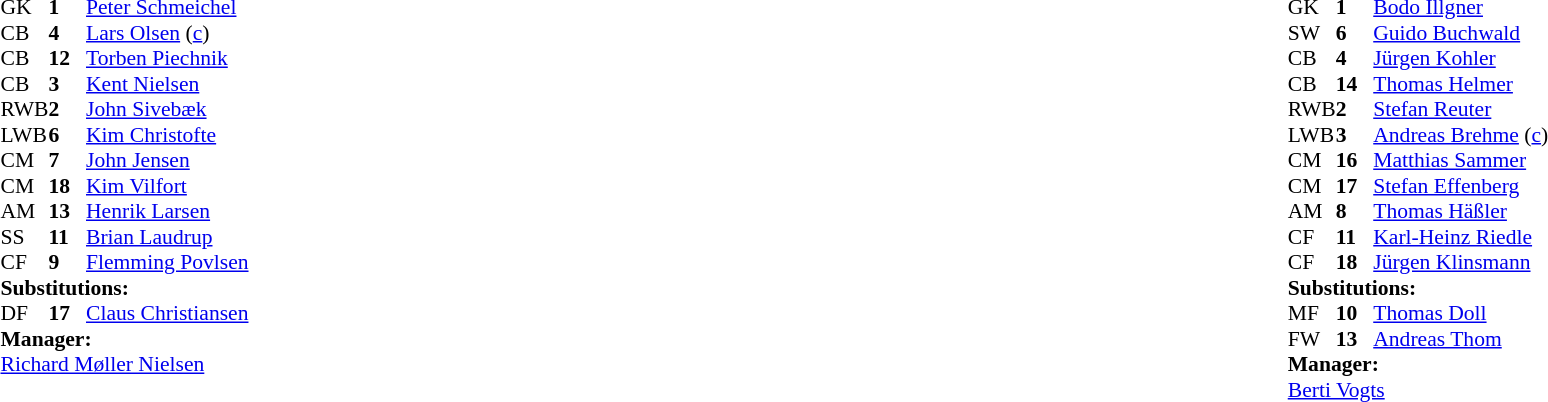<table style="width:100%">
<tr>
<td style="vertical-align:top;width:40%"><br><table style="font-size:90%" cellspacing="0" cellpadding="0">
<tr>
<th width="25"></th>
<th width="25"></th>
</tr>
<tr>
<td>GK</td>
<td><strong>1</strong></td>
<td><a href='#'>Peter Schmeichel</a></td>
</tr>
<tr>
<td>CB</td>
<td><strong>4</strong></td>
<td><a href='#'>Lars Olsen</a> (<a href='#'>c</a>)</td>
</tr>
<tr>
<td>CB</td>
<td><strong>12</strong></td>
<td><a href='#'>Torben Piechnik</a></td>
<td></td>
</tr>
<tr>
<td>CB</td>
<td><strong>3</strong></td>
<td><a href='#'>Kent Nielsen</a></td>
</tr>
<tr>
<td>RWB</td>
<td><strong>2</strong></td>
<td><a href='#'>John Sivebæk</a></td>
<td></td>
<td></td>
</tr>
<tr>
<td>LWB</td>
<td><strong>6</strong></td>
<td><a href='#'>Kim Christofte</a></td>
</tr>
<tr>
<td>CM</td>
<td><strong>7</strong></td>
<td><a href='#'>John Jensen</a></td>
</tr>
<tr>
<td>CM</td>
<td><strong>18</strong></td>
<td><a href='#'>Kim Vilfort</a></td>
</tr>
<tr>
<td>AM</td>
<td><strong>13</strong></td>
<td><a href='#'>Henrik Larsen</a></td>
</tr>
<tr>
<td>SS</td>
<td><strong>11</strong></td>
<td><a href='#'>Brian Laudrup</a></td>
</tr>
<tr>
<td>CF</td>
<td><strong>9</strong></td>
<td><a href='#'>Flemming Povlsen</a></td>
</tr>
<tr>
<td colspan=3><strong>Substitutions:</strong></td>
</tr>
<tr>
<td>DF</td>
<td><strong>17</strong></td>
<td><a href='#'>Claus Christiansen</a></td>
<td></td>
<td></td>
</tr>
<tr>
<td colspan=3><strong>Manager:</strong></td>
</tr>
<tr>
<td colspan=3><a href='#'>Richard Møller Nielsen</a></td>
</tr>
</table>
</td>
<td valign="top"></td>
<td style="vertical-align:top;width:50%"><br><table style="font-size:90%;margin:auto" cellspacing="0" cellpadding="0">
<tr>
<th width=25></th>
<th width=25></th>
</tr>
<tr>
<td>GK</td>
<td><strong>1</strong></td>
<td><a href='#'>Bodo Illgner</a></td>
</tr>
<tr>
<td>SW</td>
<td><strong>6</strong></td>
<td><a href='#'>Guido Buchwald</a></td>
</tr>
<tr>
<td>CB</td>
<td><strong>4</strong></td>
<td><a href='#'>Jürgen Kohler</a></td>
</tr>
<tr>
<td>CB</td>
<td><strong>14</strong></td>
<td><a href='#'>Thomas Helmer</a></td>
</tr>
<tr>
<td>RWB</td>
<td><strong>2</strong></td>
<td><a href='#'>Stefan Reuter</a></td>
<td></td>
</tr>
<tr>
<td>LWB</td>
<td><strong>3</strong></td>
<td><a href='#'>Andreas Brehme</a> (<a href='#'>c</a>)</td>
</tr>
<tr>
<td>CM</td>
<td><strong>16</strong></td>
<td><a href='#'>Matthias Sammer</a></td>
<td></td>
<td></td>
</tr>
<tr>
<td>CM</td>
<td><strong>17</strong></td>
<td><a href='#'>Stefan Effenberg</a></td>
<td></td>
<td></td>
</tr>
<tr>
<td>AM</td>
<td><strong>8</strong></td>
<td><a href='#'>Thomas Häßler</a></td>
<td></td>
</tr>
<tr>
<td>CF</td>
<td><strong>11</strong></td>
<td><a href='#'>Karl-Heinz Riedle</a></td>
</tr>
<tr>
<td>CF</td>
<td><strong>18</strong></td>
<td><a href='#'>Jürgen Klinsmann</a></td>
<td></td>
</tr>
<tr>
<td colspan=3><strong>Substitutions:</strong></td>
</tr>
<tr>
<td>MF</td>
<td><strong>10</strong></td>
<td><a href='#'>Thomas Doll</a></td>
<td></td>
<td></td>
</tr>
<tr>
<td>FW</td>
<td><strong>13</strong></td>
<td><a href='#'>Andreas Thom</a></td>
<td></td>
<td></td>
</tr>
<tr>
<td colspan=3><strong>Manager:</strong></td>
</tr>
<tr>
<td colspan=3><a href='#'>Berti Vogts</a></td>
</tr>
</table>
</td>
</tr>
</table>
